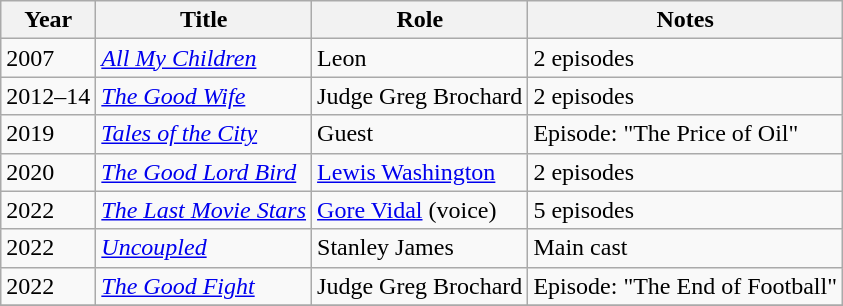<table class="wikitable">
<tr>
<th>Year</th>
<th>Title</th>
<th>Role</th>
<th>Notes</th>
</tr>
<tr>
<td>2007</td>
<td><em><a href='#'>All My Children</a></em></td>
<td>Leon</td>
<td>2 episodes</td>
</tr>
<tr>
<td>2012–14</td>
<td><em><a href='#'>The Good Wife</a></em></td>
<td>Judge Greg Brochard</td>
<td>2 episodes</td>
</tr>
<tr>
<td>2019</td>
<td><em><a href='#'>Tales of the City</a></em></td>
<td>Guest</td>
<td>Episode: "The Price of Oil"</td>
</tr>
<tr>
<td>2020</td>
<td><em><a href='#'>The Good Lord Bird</a></em></td>
<td><a href='#'>Lewis Washington</a></td>
<td>2 episodes</td>
</tr>
<tr>
<td>2022</td>
<td><em><a href='#'>The Last Movie Stars</a></em></td>
<td><a href='#'>Gore Vidal</a> (voice)</td>
<td>5 episodes</td>
</tr>
<tr>
<td>2022</td>
<td><em><a href='#'>Uncoupled</a></em></td>
<td>Stanley James</td>
<td>Main cast</td>
</tr>
<tr>
<td>2022</td>
<td><em><a href='#'>The Good Fight</a></em></td>
<td>Judge Greg Brochard</td>
<td>Episode: "The End of Football"</td>
</tr>
<tr>
</tr>
</table>
